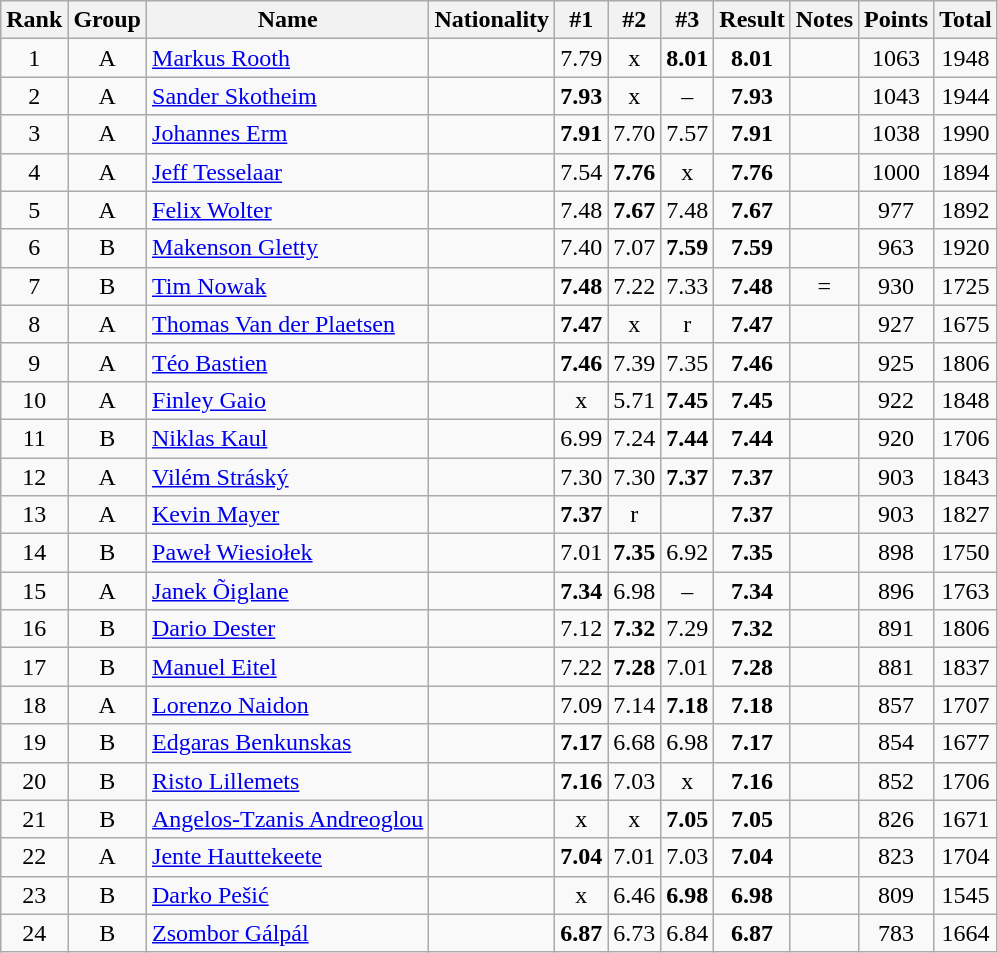<table class="wikitable sortable">
<tr>
<th>Rank</th>
<th>Group</th>
<th>Name</th>
<th>Nationality</th>
<th>#1</th>
<th>#2</th>
<th>#3</th>
<th>Result</th>
<th>Notes</th>
<th>Points</th>
<th>Total</th>
</tr>
<tr>
<td align="center">1</td>
<td align="center">A</td>
<td align="left"><a href='#'>Markus Rooth</a></td>
<td align="left"></td>
<td align="center">7.79</td>
<td align="center">x</td>
<td align="center"><strong>8.01</strong></td>
<td align="center"><strong>8.01</strong></td>
<td align="center"></td>
<td align="center">1063</td>
<td align="center">1948</td>
</tr>
<tr>
<td align="center">2</td>
<td align="center">A</td>
<td align="left"><a href='#'>Sander Skotheim</a></td>
<td align="left"></td>
<td align="center"><strong>7.93</strong></td>
<td align="center">x</td>
<td align="center">–</td>
<td align="center"><strong>7.93</strong></td>
<td align="center"></td>
<td align="center">1043</td>
<td align="center">1944</td>
</tr>
<tr>
<td align="center">3</td>
<td align="center">A</td>
<td align="left"><a href='#'>Johannes Erm</a></td>
<td align="left"></td>
<td align="center"><strong>7.91</strong></td>
<td align="center">7.70</td>
<td align="center">7.57</td>
<td align="center"><strong>7.91</strong></td>
<td align="center"></td>
<td align="center">1038</td>
<td align="center">1990</td>
</tr>
<tr>
<td align="center">4</td>
<td align="center">A</td>
<td align="left"><a href='#'>Jeff Tesselaar</a></td>
<td align="left"></td>
<td align="center">7.54</td>
<td align="center"><strong>7.76</strong></td>
<td align="center">x</td>
<td align="center"><strong>7.76</strong></td>
<td align="center"></td>
<td align="center">1000</td>
<td align="center">1894</td>
</tr>
<tr>
<td align="center">5</td>
<td align="center">A</td>
<td align="left"><a href='#'>Felix Wolter</a></td>
<td align="left"></td>
<td align="center">7.48</td>
<td align="center"><strong>7.67</strong></td>
<td align="center">7.48</td>
<td align="center"><strong>7.67</strong></td>
<td align="center"></td>
<td align="center">977</td>
<td align="center">1892</td>
</tr>
<tr>
<td align="center">6</td>
<td align="center">B</td>
<td align="left"><a href='#'>Makenson Gletty</a></td>
<td align="left"></td>
<td align="center">7.40</td>
<td align="center">7.07</td>
<td align="center"><strong>7.59</strong></td>
<td align="center"><strong>7.59</strong></td>
<td align="center"></td>
<td align="center">963</td>
<td align="center">1920</td>
</tr>
<tr>
<td align="center">7</td>
<td align="center">B</td>
<td align="left"><a href='#'>Tim Nowak</a></td>
<td align="left"></td>
<td align="center"><strong>7.48</strong></td>
<td align="center">7.22</td>
<td align="center">7.33</td>
<td align="center"><strong>7.48</strong></td>
<td align="center">=</td>
<td align="center">930</td>
<td align="center">1725</td>
</tr>
<tr>
<td align="center">8</td>
<td align="center">A</td>
<td align="left"><a href='#'>Thomas Van der Plaetsen</a></td>
<td align="left"></td>
<td align="center"><strong>7.47</strong></td>
<td align="center">x</td>
<td align="center">r</td>
<td align="center"><strong>7.47</strong></td>
<td align="center"></td>
<td align="center">927</td>
<td align="center">1675</td>
</tr>
<tr>
<td align="center">9</td>
<td align="center">A</td>
<td align="left"><a href='#'>Téo Bastien</a></td>
<td align="left"></td>
<td align="center"><strong>7.46</strong></td>
<td align="center">7.39</td>
<td align="center">7.35</td>
<td align="center"><strong>7.46</strong></td>
<td align="center"></td>
<td align="center">925</td>
<td align="center">1806</td>
</tr>
<tr>
<td align="center">10</td>
<td align="center">A</td>
<td align="left"><a href='#'>Finley Gaio</a></td>
<td align="left"></td>
<td align="center">x</td>
<td align="center">5.71</td>
<td align="center"><strong>7.45</strong></td>
<td align="center"><strong>7.45</strong></td>
<td align="center"></td>
<td align="center">922</td>
<td align="center">1848</td>
</tr>
<tr>
<td align="center">11</td>
<td align="center">B</td>
<td align="left"><a href='#'>Niklas Kaul</a></td>
<td align="left"></td>
<td align="center">6.99</td>
<td align="center">7.24</td>
<td align="center"><strong>7.44</strong></td>
<td align="center"><strong>7.44</strong></td>
<td align="center"></td>
<td align="center">920</td>
<td align="center">1706</td>
</tr>
<tr>
<td align="center">12</td>
<td align="center">A</td>
<td align="left"><a href='#'>Vilém Stráský</a></td>
<td align="left"></td>
<td align="center">7.30</td>
<td align="center">7.30</td>
<td align="center"><strong>7.37</strong></td>
<td align="center"><strong>7.37</strong></td>
<td align="center"></td>
<td align="center">903</td>
<td align="center">1843</td>
</tr>
<tr>
<td align="center">13</td>
<td align="center">A</td>
<td align="left"><a href='#'>Kevin Mayer</a></td>
<td align="left"></td>
<td align="center"><strong>7.37</strong></td>
<td align="center">r</td>
<td align="center"></td>
<td align="center"><strong>7.37</strong></td>
<td align="center"></td>
<td align="center">903</td>
<td align="center">1827</td>
</tr>
<tr>
<td align="center">14</td>
<td align="center">B</td>
<td align="left"><a href='#'>Paweł Wiesiołek</a></td>
<td align="left"></td>
<td align="center">7.01</td>
<td align="center"><strong>7.35</strong></td>
<td align="center">6.92</td>
<td align="center"><strong>7.35</strong></td>
<td align="center"></td>
<td align="center">898</td>
<td align="center">1750</td>
</tr>
<tr>
<td align="center">15</td>
<td align="center">A</td>
<td align="left"><a href='#'>Janek Õiglane</a></td>
<td align="left"></td>
<td align="center"><strong>7.34</strong></td>
<td align="center">6.98</td>
<td align="center">–</td>
<td align="center"><strong>7.34</strong></td>
<td align="center"></td>
<td align="center">896</td>
<td align="center">1763</td>
</tr>
<tr>
<td align="center">16</td>
<td align="center">B</td>
<td align="left"><a href='#'>Dario Dester</a></td>
<td align="left"></td>
<td align="center">7.12</td>
<td align="center"><strong>7.32</strong></td>
<td align="center">7.29</td>
<td align="center"><strong>7.32</strong></td>
<td align="center"></td>
<td align="center">891</td>
<td align="center">1806</td>
</tr>
<tr>
<td align="center">17</td>
<td align="center">B</td>
<td align="left"><a href='#'>Manuel Eitel</a></td>
<td align="left"></td>
<td align="center">7.22</td>
<td align="center"><strong>7.28</strong></td>
<td align="center">7.01</td>
<td align="center"><strong>7.28</strong></td>
<td align="center"></td>
<td align="center">881</td>
<td align="center">1837</td>
</tr>
<tr>
<td align="center">18</td>
<td align="center">A</td>
<td align="left"><a href='#'>Lorenzo Naidon</a></td>
<td align="left"></td>
<td align="center">7.09</td>
<td align="center">7.14</td>
<td align="center"><strong>7.18</strong></td>
<td align="center"><strong>7.18</strong></td>
<td align="center"></td>
<td align="center">857</td>
<td align="center">1707</td>
</tr>
<tr>
<td align="center">19</td>
<td align="center">B</td>
<td align="left"><a href='#'>Edgaras Benkunskas</a></td>
<td align="left"></td>
<td align="center"><strong>7.17</strong></td>
<td align="center">6.68</td>
<td align="center">6.98</td>
<td align="center"><strong>7.17</strong></td>
<td align="center"></td>
<td align="center">854</td>
<td align="center">1677</td>
</tr>
<tr>
<td align="center">20</td>
<td align="center">B</td>
<td align="left"><a href='#'>Risto Lillemets</a></td>
<td align="left"></td>
<td align="center"><strong>7.16</strong></td>
<td align="center">7.03</td>
<td align="center">x</td>
<td align="center"><strong>7.16</strong></td>
<td align="center"></td>
<td align="center">852</td>
<td align="center">1706</td>
</tr>
<tr>
<td align="center">21</td>
<td align="center">B</td>
<td align="left"><a href='#'>Angelos-Tzanis Andreoglou</a></td>
<td align="left"></td>
<td align="center">x</td>
<td align="center">x</td>
<td align="center"><strong>7.05</strong></td>
<td align="center"><strong>7.05</strong></td>
<td align="center"></td>
<td align="center">826</td>
<td align="center">1671</td>
</tr>
<tr>
<td align="center">22</td>
<td align="center">A</td>
<td align="left"><a href='#'>Jente Hauttekeete</a></td>
<td align="left"></td>
<td align="center"><strong>7.04</strong></td>
<td align="center">7.01</td>
<td align="center">7.03</td>
<td align="center"><strong>7.04</strong></td>
<td align="center"></td>
<td align="center">823</td>
<td align="center">1704</td>
</tr>
<tr>
<td align="center">23</td>
<td align="center">B</td>
<td align="left"><a href='#'>Darko Pešić</a></td>
<td align="left"></td>
<td align="center">x</td>
<td align="center">6.46</td>
<td align="center"><strong>6.98</strong></td>
<td align="center"><strong>6.98</strong></td>
<td align="center"></td>
<td align="center">809</td>
<td align="center">1545</td>
</tr>
<tr>
<td align="center">24</td>
<td align="center">B</td>
<td align="left"><a href='#'>Zsombor Gálpál</a></td>
<td align="left"></td>
<td align="center"><strong>6.87</strong></td>
<td align="center">6.73</td>
<td align="center">6.84</td>
<td align="center"><strong>6.87</strong></td>
<td align="center"></td>
<td align="center">783</td>
<td align="center">1664</td>
</tr>
</table>
